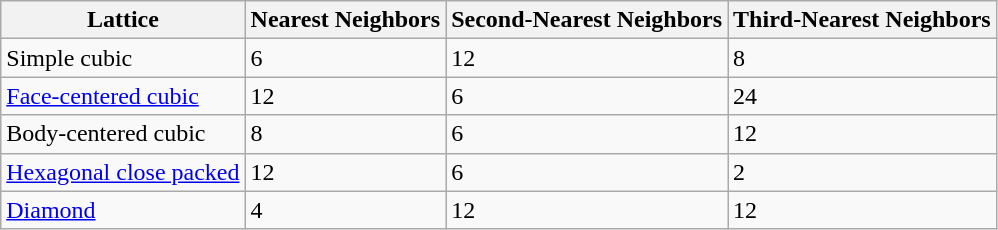<table class="wikitable">
<tr>
<th>Lattice</th>
<th>Nearest Neighbors</th>
<th>Second-Nearest Neighbors</th>
<th>Third-Nearest Neighbors</th>
</tr>
<tr>
<td>Simple cubic</td>
<td>6</td>
<td>12</td>
<td>8</td>
</tr>
<tr>
<td><a href='#'>Face-centered cubic</a></td>
<td>12</td>
<td>6</td>
<td>24</td>
</tr>
<tr>
<td>Body-centered cubic</td>
<td>8</td>
<td>6</td>
<td>12</td>
</tr>
<tr>
<td><a href='#'>Hexagonal close packed</a></td>
<td>12</td>
<td>6</td>
<td>2</td>
</tr>
<tr>
<td><a href='#'>Diamond</a></td>
<td>4</td>
<td>12</td>
<td>12</td>
</tr>
</table>
